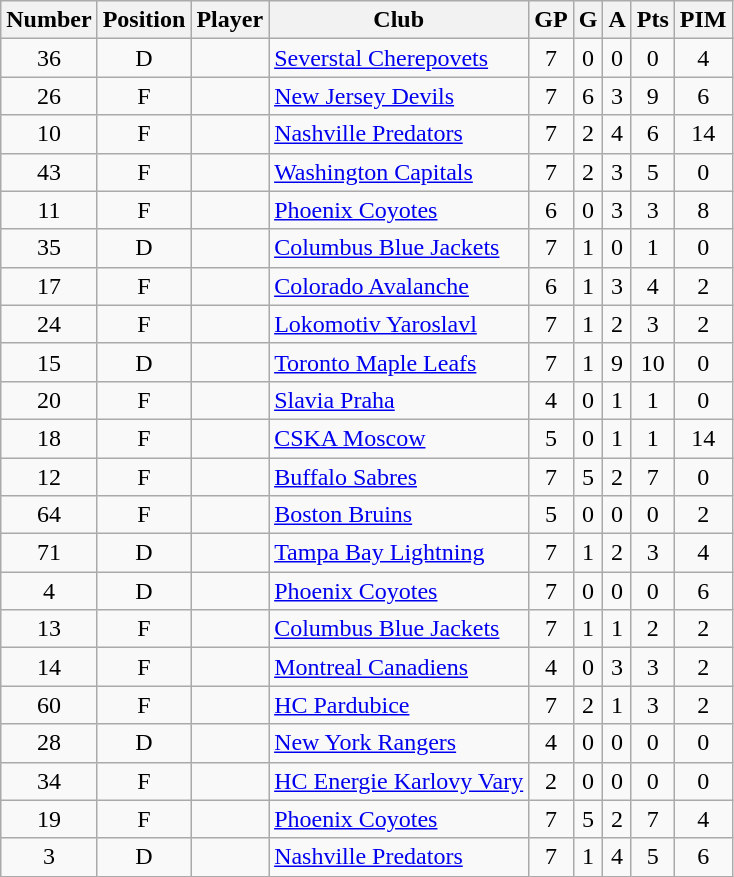<table class="wikitable sortable" style="text-align: center;">
<tr>
<th>Number</th>
<th>Position</th>
<th>Player</th>
<th>Club</th>
<th>GP</th>
<th>G</th>
<th>A</th>
<th>Pts</th>
<th>PIM</th>
</tr>
<tr>
<td>36</td>
<td>D</td>
<td align="left"></td>
<td align="left"><a href='#'>Severstal Cherepovets</a></td>
<td>7</td>
<td>0</td>
<td>0</td>
<td>0</td>
<td>4</td>
</tr>
<tr>
<td>26</td>
<td>F</td>
<td align="left"></td>
<td align="left"><a href='#'>New Jersey Devils</a></td>
<td>7</td>
<td>6</td>
<td>3</td>
<td>9</td>
<td>6</td>
</tr>
<tr>
<td>10</td>
<td>F</td>
<td align="left"></td>
<td align="left"><a href='#'>Nashville Predators</a></td>
<td>7</td>
<td>2</td>
<td>4</td>
<td>6</td>
<td>14</td>
</tr>
<tr>
<td>43</td>
<td>F</td>
<td align="left"></td>
<td align="left"><a href='#'>Washington Capitals</a></td>
<td>7</td>
<td>2</td>
<td>3</td>
<td>5</td>
<td>0</td>
</tr>
<tr>
<td>11</td>
<td>F</td>
<td align="left"></td>
<td align="left"><a href='#'>Phoenix Coyotes</a></td>
<td>6</td>
<td>0</td>
<td>3</td>
<td>3</td>
<td>8</td>
</tr>
<tr>
<td>35</td>
<td>D</td>
<td align="left"></td>
<td align="left"><a href='#'>Columbus Blue Jackets</a></td>
<td>7</td>
<td>1</td>
<td>0</td>
<td>1</td>
<td>0</td>
</tr>
<tr>
<td>17</td>
<td>F</td>
<td align="left"></td>
<td align="left"><a href='#'>Colorado Avalanche</a></td>
<td>6</td>
<td>1</td>
<td>3</td>
<td>4</td>
<td>2</td>
</tr>
<tr>
<td>24</td>
<td>F</td>
<td align="left"></td>
<td align="left"><a href='#'>Lokomotiv Yaroslavl</a></td>
<td>7</td>
<td>1</td>
<td>2</td>
<td>3</td>
<td>2</td>
</tr>
<tr>
<td>15</td>
<td>D</td>
<td align="left"></td>
<td align="left"><a href='#'>Toronto Maple Leafs</a></td>
<td>7</td>
<td>1</td>
<td>9</td>
<td>10</td>
<td>0</td>
</tr>
<tr>
<td>20</td>
<td>F</td>
<td align="left"></td>
<td align="left"><a href='#'>Slavia Praha</a></td>
<td>4</td>
<td>0</td>
<td>1</td>
<td>1</td>
<td>0</td>
</tr>
<tr>
<td>18</td>
<td>F</td>
<td align="left"></td>
<td align="left"><a href='#'>CSKA Moscow</a></td>
<td>5</td>
<td>0</td>
<td>1</td>
<td>1</td>
<td>14</td>
</tr>
<tr>
<td>12</td>
<td>F</td>
<td align="left"></td>
<td align="left"><a href='#'>Buffalo Sabres</a></td>
<td>7</td>
<td>5</td>
<td>2</td>
<td>7</td>
<td>0</td>
</tr>
<tr>
<td>64</td>
<td>F</td>
<td align="left"></td>
<td align="left"><a href='#'>Boston Bruins</a></td>
<td>5</td>
<td>0</td>
<td>0</td>
<td>0</td>
<td>2</td>
</tr>
<tr>
<td>71</td>
<td>D</td>
<td align="left"></td>
<td align="left"><a href='#'>Tampa Bay Lightning</a></td>
<td>7</td>
<td>1</td>
<td>2</td>
<td>3</td>
<td>4</td>
</tr>
<tr>
<td>4</td>
<td>D</td>
<td align="left"></td>
<td align="left"><a href='#'>Phoenix Coyotes</a></td>
<td>7</td>
<td>0</td>
<td>0</td>
<td>0</td>
<td>6</td>
</tr>
<tr>
<td>13</td>
<td>F</td>
<td align="left"></td>
<td align="left"><a href='#'>Columbus Blue Jackets</a></td>
<td>7</td>
<td>1</td>
<td>1</td>
<td>2</td>
<td>2</td>
</tr>
<tr>
<td>14</td>
<td>F</td>
<td align="left"></td>
<td align="left"><a href='#'>Montreal Canadiens</a></td>
<td>4</td>
<td>0</td>
<td>3</td>
<td>3</td>
<td>2</td>
</tr>
<tr>
<td>60</td>
<td>F</td>
<td align="left"></td>
<td align="left"><a href='#'>HC Pardubice</a></td>
<td>7</td>
<td>2</td>
<td>1</td>
<td>3</td>
<td>2</td>
</tr>
<tr>
<td>28</td>
<td>D</td>
<td align="left"></td>
<td align="left"><a href='#'>New York Rangers</a></td>
<td>4</td>
<td>0</td>
<td>0</td>
<td>0</td>
<td>0</td>
</tr>
<tr>
<td>34</td>
<td>F</td>
<td align="left"></td>
<td align="left"><a href='#'>HC Energie Karlovy Vary</a></td>
<td>2</td>
<td>0</td>
<td>0</td>
<td>0</td>
<td>0</td>
</tr>
<tr>
<td>19</td>
<td>F</td>
<td align="left"></td>
<td align="left"><a href='#'>Phoenix Coyotes</a></td>
<td>7</td>
<td>5</td>
<td>2</td>
<td>7</td>
<td>4</td>
</tr>
<tr>
<td>3</td>
<td>D</td>
<td align="left"></td>
<td align="left"><a href='#'>Nashville Predators</a></td>
<td>7</td>
<td>1</td>
<td>4</td>
<td>5</td>
<td>6</td>
</tr>
</table>
